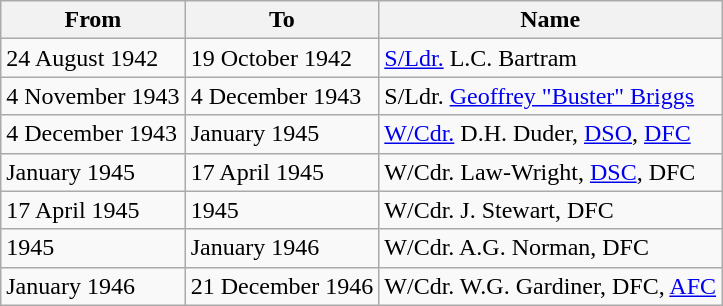<table class="wikitable">
<tr>
<th>From</th>
<th>To</th>
<th>Name</th>
</tr>
<tr>
<td>24 August 1942</td>
<td>19 October 1942</td>
<td><a href='#'>S/Ldr.</a> L.C. Bartram</td>
</tr>
<tr>
<td>4 November 1943</td>
<td>4 December 1943</td>
<td>S/Ldr. <a href='#'>Geoffrey "Buster" Briggs</a></td>
</tr>
<tr>
<td>4 December 1943</td>
<td>January 1945</td>
<td><a href='#'>W/Cdr.</a> D.H. Duder, <a href='#'>DSO</a>, <a href='#'>DFC</a></td>
</tr>
<tr>
<td>January 1945</td>
<td>17 April 1945</td>
<td>W/Cdr. Law-Wright, <a href='#'>DSC</a>, DFC</td>
</tr>
<tr>
<td>17 April 1945</td>
<td>1945</td>
<td>W/Cdr. J. Stewart, DFC</td>
</tr>
<tr>
<td>1945</td>
<td>January 1946</td>
<td>W/Cdr. A.G. Norman, DFC</td>
</tr>
<tr>
<td>January 1946</td>
<td>21 December 1946</td>
<td>W/Cdr. W.G. Gardiner, DFC, <a href='#'>AFC</a></td>
</tr>
</table>
